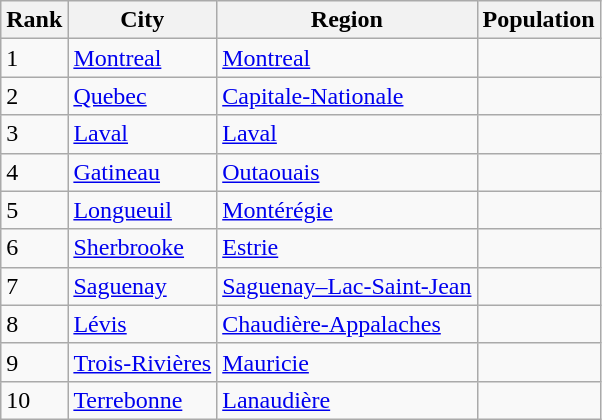<table class="wikitable">
<tr>
<th scope="col">Rank</th>
<th scope="col">City</th>
<th scope="col">Region</th>
<th scope="col">Population</th>
</tr>
<tr>
<td>1</td>
<td><a href='#'>Montreal</a></td>
<td><a href='#'>Montreal</a></td>
<td></td>
</tr>
<tr>
<td>2</td>
<td><a href='#'>Quebec</a></td>
<td><a href='#'>Capitale-Nationale</a></td>
<td></td>
</tr>
<tr>
<td>3</td>
<td><a href='#'>Laval</a></td>
<td><a href='#'>Laval</a></td>
<td></td>
</tr>
<tr>
<td>4</td>
<td><a href='#'>Gatineau</a></td>
<td><a href='#'>Outaouais</a></td>
<td></td>
</tr>
<tr>
<td>5</td>
<td><a href='#'>Longueuil</a></td>
<td><a href='#'>Montérégie</a></td>
<td></td>
</tr>
<tr>
<td>6</td>
<td><a href='#'>Sherbrooke</a></td>
<td><a href='#'>Estrie</a></td>
<td></td>
</tr>
<tr>
<td>7</td>
<td><a href='#'>Saguenay</a></td>
<td><a href='#'>Saguenay–Lac-Saint-Jean</a></td>
<td></td>
</tr>
<tr>
<td>8</td>
<td><a href='#'>Lévis</a></td>
<td><a href='#'>Chaudière-Appalaches</a></td>
<td></td>
</tr>
<tr>
<td>9</td>
<td><a href='#'>Trois-Rivières</a></td>
<td><a href='#'>Mauricie</a></td>
<td></td>
</tr>
<tr>
<td>10</td>
<td><a href='#'>Terrebonne</a></td>
<td><a href='#'>Lanaudière</a></td>
<td></td>
</tr>
</table>
